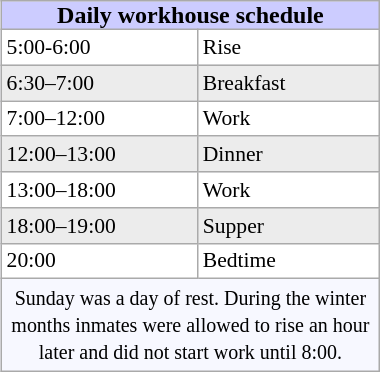<table class=wikitable style="margin: 0 1em 1em 1em; border: 1px solid #8888aa; background: #f7f8ff; width:20%;" align=right cellpadding=2 cellspacing=0>
<tr>
<th style="padding: 0 5px 0 5px; background:#ccccff;" align="center" colspan="2">Daily workhouse schedule<br></th>
</tr>
<tr style="font-size: 90%; background: #fff;" align="left">
<td>5:00-6:00</td>
<td>Rise</td>
</tr>
<tr style="font-size: 90%; background: #ececec;">
<td>6:30–7:00</td>
<td>Breakfast</td>
</tr>
<tr style="font-size: 90%; background: #fff;" align="left">
<td>7:00–12:00</td>
<td>Work</td>
</tr>
<tr style="font-size: 90%; background: #ececec;" align="left">
<td>12:00–13:00</td>
<td>Dinner</td>
</tr>
<tr style="font-size: 90%; background: #fff;" align="left">
<td>13:00–18:00</td>
<td>Work</td>
</tr>
<tr style="font-size: 90%; background: #ececec;">
<td>18:00–19:00</td>
<td>Supper</td>
</tr>
<tr style="font-size: 90%; background: #fff;" align="left">
<td>20:00</td>
<td>Bedtime</td>
</tr>
<tr>
<td colspan="2" style="color:black;text-align:center;"><small>Sunday was a day of rest. During the winter months inmates were allowed to rise an hour later and did not start work until 8:00.</small></td>
</tr>
</table>
